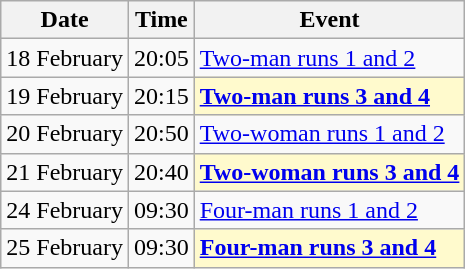<table class=wikitable>
<tr>
<th>Date</th>
<th>Time</th>
<th>Event</th>
</tr>
<tr>
<td>18 February</td>
<td>20:05</td>
<td><a href='#'>Two-man runs 1 and 2</a></td>
</tr>
<tr>
<td>19 February</td>
<td>20:15</td>
<td style=background:lemonchiffon><strong><a href='#'>Two-man runs 3 and 4</a></strong></td>
</tr>
<tr>
<td>20 February</td>
<td>20:50</td>
<td><a href='#'>Two-woman runs 1 and 2</a></td>
</tr>
<tr>
<td>21 February</td>
<td>20:40</td>
<td style=background:lemonchiffon><strong><a href='#'>Two-woman runs 3 and 4</a></strong></td>
</tr>
<tr>
<td>24 February</td>
<td>09:30</td>
<td><a href='#'>Four-man runs 1 and 2</a></td>
</tr>
<tr>
<td>25 February</td>
<td>09:30</td>
<td style=background:lemonchiffon><strong><a href='#'>Four-man runs 3 and 4</a></strong></td>
</tr>
</table>
